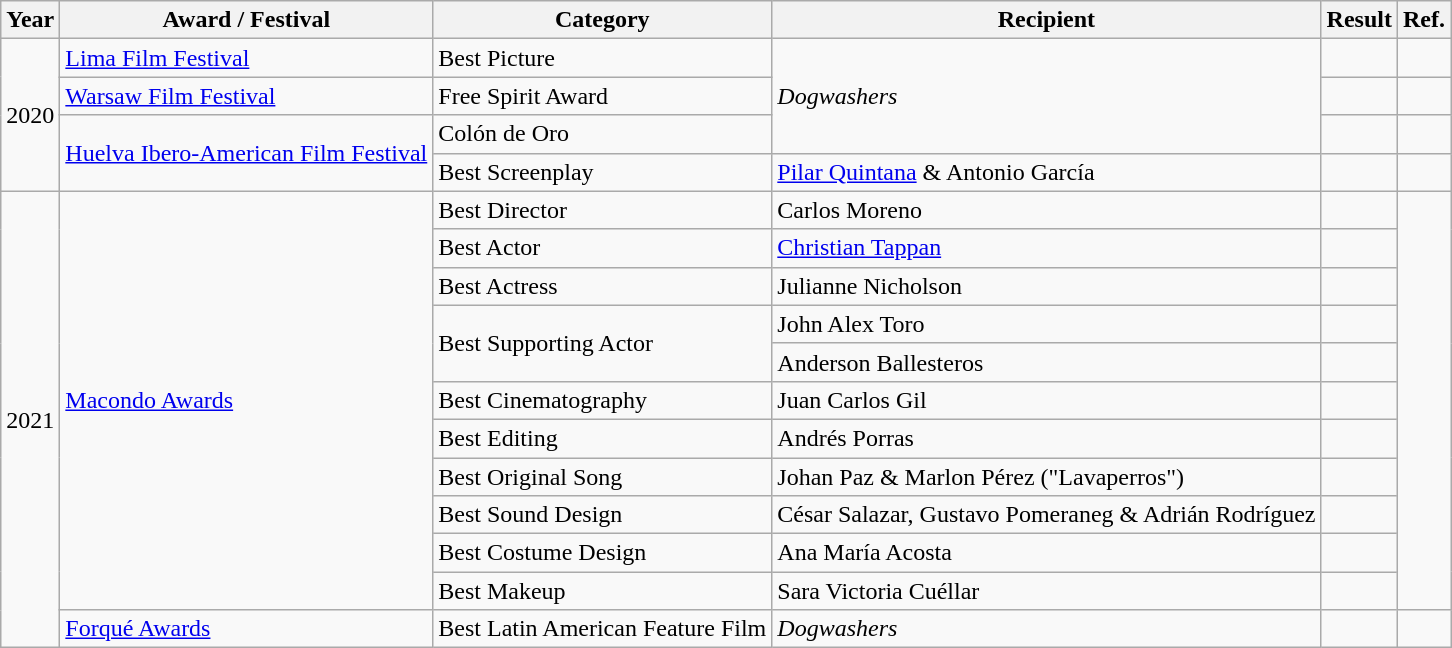<table class="wikitable">
<tr>
<th>Year</th>
<th>Award / Festival</th>
<th>Category</th>
<th>Recipient</th>
<th>Result</th>
<th>Ref.</th>
</tr>
<tr>
<td rowspan="4">2020</td>
<td><a href='#'>Lima Film Festival</a></td>
<td>Best Picture</td>
<td rowspan="3"><em>Dogwashers</em></td>
<td></td>
<td></td>
</tr>
<tr>
<td><a href='#'>Warsaw Film Festival</a></td>
<td>Free Spirit Award</td>
<td></td>
<td></td>
</tr>
<tr>
<td rowspan="2"><a href='#'>Huelva Ibero-American Film Festival</a></td>
<td>Colón de Oro</td>
<td></td>
<td></td>
</tr>
<tr>
<td>Best Screenplay</td>
<td><a href='#'>Pilar Quintana</a> & Antonio García</td>
<td></td>
<td></td>
</tr>
<tr>
<td rowspan="12">2021</td>
<td rowspan="11"><a href='#'>Macondo Awards</a></td>
<td>Best Director</td>
<td>Carlos Moreno</td>
<td></td>
<td rowspan="11"></td>
</tr>
<tr>
<td>Best Actor</td>
<td><a href='#'>Christian Tappan</a></td>
<td></td>
</tr>
<tr>
<td>Best Actress</td>
<td>Julianne Nicholson</td>
<td></td>
</tr>
<tr>
<td rowspan="2">Best Supporting Actor</td>
<td>John Alex Toro</td>
<td></td>
</tr>
<tr>
<td>Anderson Ballesteros</td>
<td></td>
</tr>
<tr>
<td>Best Cinematography</td>
<td>Juan Carlos Gil</td>
<td></td>
</tr>
<tr>
<td>Best Editing</td>
<td>Andrés Porras</td>
<td></td>
</tr>
<tr>
<td>Best Original Song</td>
<td>Johan Paz & Marlon Pérez ("Lavaperros")</td>
<td></td>
</tr>
<tr>
<td>Best Sound Design</td>
<td>César Salazar, Gustavo Pomeraneg & Adrián Rodríguez</td>
<td></td>
</tr>
<tr>
<td>Best Costume Design</td>
<td>Ana María Acosta</td>
<td></td>
</tr>
<tr>
<td>Best Makeup</td>
<td>Sara Victoria Cuéllar</td>
<td></td>
</tr>
<tr>
<td><a href='#'>Forqué Awards</a></td>
<td>Best Latin American Feature Film</td>
<td><em>Dogwashers</em></td>
<td></td>
<td></td>
</tr>
</table>
